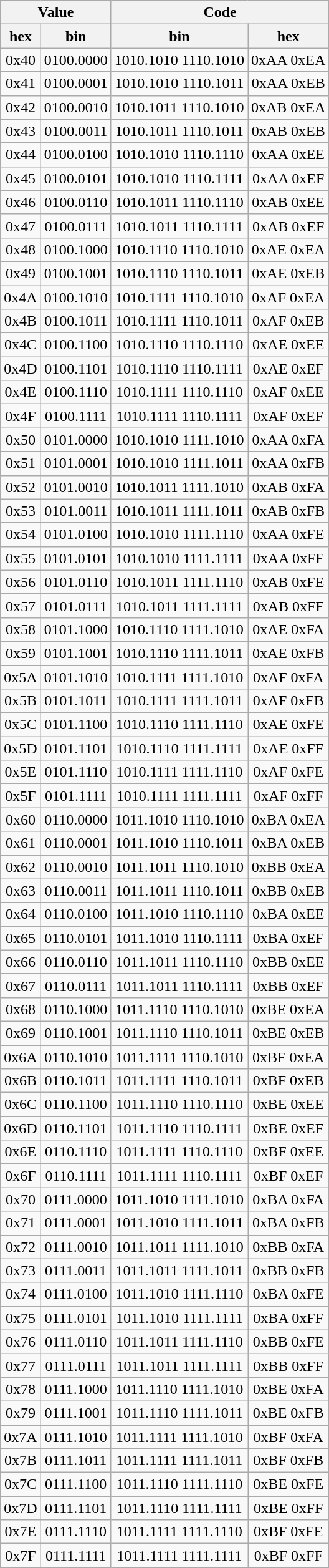<table class="wikitable" style="text-align:center;">
<tr>
<th colspan="2">Value</th>
<th colspan="2">Code</th>
</tr>
<tr>
<th>hex</th>
<th>bin</th>
<th>bin</th>
<th>hex</th>
</tr>
<tr>
<td>0x40</td>
<td>0100.0000</td>
<td>1010.1010 1110.1010</td>
<td>0xAA 0xEA</td>
</tr>
<tr>
<td>0x41</td>
<td>0100.0001</td>
<td>1010.1010 1110.1011</td>
<td>0xAA 0xEB</td>
</tr>
<tr>
<td>0x42</td>
<td>0100.0010</td>
<td>1010.1011 1110.1010</td>
<td>0xAB 0xEA</td>
</tr>
<tr>
<td>0x43</td>
<td>0100.0011</td>
<td>1010.1011 1110.1011</td>
<td>0xAB 0xEB</td>
</tr>
<tr>
<td>0x44</td>
<td>0100.0100</td>
<td>1010.1010 1110.1110</td>
<td>0xAA 0xEE</td>
</tr>
<tr>
<td>0x45</td>
<td>0100.0101</td>
<td>1010.1010 1110.1111</td>
<td>0xAA 0xEF</td>
</tr>
<tr>
<td>0x46</td>
<td>0100.0110</td>
<td>1010.1011 1110.1110</td>
<td>0xAB 0xEE</td>
</tr>
<tr>
<td>0x47</td>
<td>0100.0111</td>
<td>1010.1011 1110.1111</td>
<td>0xAB 0xEF</td>
</tr>
<tr>
<td>0x48</td>
<td>0100.1000</td>
<td>1010.1110 1110.1010</td>
<td>0xAE 0xEA</td>
</tr>
<tr>
<td>0x49</td>
<td>0100.1001</td>
<td>1010.1110 1110.1011</td>
<td>0xAE 0xEB</td>
</tr>
<tr>
<td>0x4A</td>
<td>0100.1010</td>
<td>1010.1111 1110.1010</td>
<td>0xAF 0xEA</td>
</tr>
<tr>
<td>0x4B</td>
<td>0100.1011</td>
<td>1010.1111 1110.1011</td>
<td>0xAF 0xEB</td>
</tr>
<tr>
<td>0x4C</td>
<td>0100.1100</td>
<td>1010.1110 1110.1110</td>
<td>0xAE 0xEE</td>
</tr>
<tr>
<td>0x4D</td>
<td>0100.1101</td>
<td>1010.1110 1110.1111</td>
<td>0xAE 0xEF</td>
</tr>
<tr>
<td>0x4E</td>
<td>0100.1110</td>
<td>1010.1111 1110.1110</td>
<td>0xAF 0xEE</td>
</tr>
<tr>
<td>0x4F</td>
<td>0100.1111</td>
<td>1010.1111 1110.1111</td>
<td>0xAF 0xEF</td>
</tr>
<tr>
<td>0x50</td>
<td>0101.0000</td>
<td>1010.1010 1111.1010</td>
<td>0xAA 0xFA</td>
</tr>
<tr>
<td>0x51</td>
<td>0101.0001</td>
<td>1010.1010 1111.1011</td>
<td>0xAA 0xFB</td>
</tr>
<tr>
<td>0x52</td>
<td>0101.0010</td>
<td>1010.1011 1111.1010</td>
<td>0xAB 0xFA</td>
</tr>
<tr>
<td>0x53</td>
<td>0101.0011</td>
<td>1010.1011 1111.1011</td>
<td>0xAB 0xFB</td>
</tr>
<tr>
<td>0x54</td>
<td>0101.0100</td>
<td>1010.1010 1111.1110</td>
<td>0xAA 0xFE</td>
</tr>
<tr>
<td>0x55</td>
<td>0101.0101</td>
<td>1010.1010 1111.1111</td>
<td>0xAA 0xFF</td>
</tr>
<tr>
<td>0x56</td>
<td>0101.0110</td>
<td>1010.1011 1111.1110</td>
<td>0xAB 0xFE</td>
</tr>
<tr>
<td>0x57</td>
<td>0101.0111</td>
<td>1010.1011 1111.1111</td>
<td>0xAB 0xFF</td>
</tr>
<tr>
<td>0x58</td>
<td>0101.1000</td>
<td>1010.1110 1111.1010</td>
<td>0xAE 0xFA</td>
</tr>
<tr>
<td>0x59</td>
<td>0101.1001</td>
<td>1010.1110 1111.1011</td>
<td>0xAE 0xFB</td>
</tr>
<tr>
<td>0x5A</td>
<td>0101.1010</td>
<td>1010.1111 1111.1010</td>
<td>0xAF 0xFA</td>
</tr>
<tr>
<td>0x5B</td>
<td>0101.1011</td>
<td>1010.1111 1111.1011</td>
<td>0xAF 0xFB</td>
</tr>
<tr>
<td>0x5C</td>
<td>0101.1100</td>
<td>1010.1110 1111.1110</td>
<td>0xAE 0xFE</td>
</tr>
<tr>
<td>0x5D</td>
<td>0101.1101</td>
<td>1010.1110 1111.1111</td>
<td>0xAE 0xFF</td>
</tr>
<tr>
<td>0x5E</td>
<td>0101.1110</td>
<td>1010.1111 1111.1110</td>
<td>0xAF 0xFE</td>
</tr>
<tr>
<td>0x5F</td>
<td>0101.1111</td>
<td>1010.1111 1111.1111</td>
<td>0xAF 0xFF</td>
</tr>
<tr>
<td>0x60</td>
<td>0110.0000</td>
<td>1011.1010 1110.1010</td>
<td>0xBA 0xEA</td>
</tr>
<tr>
<td>0x61</td>
<td>0110.0001</td>
<td>1011.1010 1110.1011</td>
<td>0xBA 0xEB</td>
</tr>
<tr>
<td>0x62</td>
<td>0110.0010</td>
<td>1011.1011 1110.1010</td>
<td>0xBB 0xEA</td>
</tr>
<tr>
<td>0x63</td>
<td>0110.0011</td>
<td>1011.1011 1110.1011</td>
<td>0xBB 0xEB</td>
</tr>
<tr>
<td>0x64</td>
<td>0110.0100</td>
<td>1011.1010 1110.1110</td>
<td>0xBA 0xEE</td>
</tr>
<tr>
<td>0x65</td>
<td>0110.0101</td>
<td>1011.1010 1110.1111</td>
<td>0xBA 0xEF</td>
</tr>
<tr>
<td>0x66</td>
<td>0110.0110</td>
<td>1011.1011 1110.1110</td>
<td>0xBB 0xEE</td>
</tr>
<tr>
<td>0x67</td>
<td>0110.0111</td>
<td>1011.1011 1110.1111</td>
<td>0xBB 0xEF</td>
</tr>
<tr>
<td>0x68</td>
<td>0110.1000</td>
<td>1011.1110 1110.1010</td>
<td>0xBE 0xEA</td>
</tr>
<tr>
<td>0x69</td>
<td>0110.1001</td>
<td>1011.1110 1110.1011</td>
<td>0xBE 0xEB</td>
</tr>
<tr>
<td>0x6A</td>
<td>0110.1010</td>
<td>1011.1111 1110.1010</td>
<td>0xBF 0xEA</td>
</tr>
<tr>
<td>0x6B</td>
<td>0110.1011</td>
<td>1011.1111 1110.1011</td>
<td>0xBF 0xEB</td>
</tr>
<tr>
<td>0x6C</td>
<td>0110.1100</td>
<td>1011.1110 1110.1110</td>
<td>0xBE 0xEE</td>
</tr>
<tr>
<td>0x6D</td>
<td>0110.1101</td>
<td>1011.1110 1110.1111</td>
<td>0xBE 0xEF</td>
</tr>
<tr>
<td>0x6E</td>
<td>0110.1110</td>
<td>1011.1111 1110.1110</td>
<td>0xBF 0xEE</td>
</tr>
<tr>
<td>0x6F</td>
<td>0110.1111</td>
<td>1011.1111 1110.1111</td>
<td>0xBF 0xEF</td>
</tr>
<tr>
<td>0x70</td>
<td>0111.0000</td>
<td>1011.1010 1111.1010</td>
<td>0xBA 0xFA</td>
</tr>
<tr>
<td>0x71</td>
<td>0111.0001</td>
<td>1011.1010 1111.1011</td>
<td>0xBA 0xFB</td>
</tr>
<tr>
<td>0x72</td>
<td>0111.0010</td>
<td>1011.1011 1111.1010</td>
<td>0xBB 0xFA</td>
</tr>
<tr>
<td>0x73</td>
<td>0111.0011</td>
<td>1011.1011 1111.1011</td>
<td>0xBB 0xFB</td>
</tr>
<tr>
<td>0x74</td>
<td>0111.0100</td>
<td>1011.1010 1111.1110</td>
<td>0xBA 0xFE</td>
</tr>
<tr>
<td>0x75</td>
<td>0111.0101</td>
<td>1011.1010 1111.1111</td>
<td>0xBA 0xFF</td>
</tr>
<tr>
<td>0x76</td>
<td>0111.0110</td>
<td>1011.1011 1111.1110</td>
<td>0xBB 0xFE</td>
</tr>
<tr>
<td>0x77</td>
<td>0111.0111</td>
<td>1011.1011 1111.1111</td>
<td>0xBB 0xFF</td>
</tr>
<tr>
<td>0x78</td>
<td>0111.1000</td>
<td>1011.1110 1111.1010</td>
<td>0xBE 0xFA</td>
</tr>
<tr>
<td>0x79</td>
<td>0111.1001</td>
<td>1011.1110 1111.1011</td>
<td>0xBE 0xFB</td>
</tr>
<tr>
<td>0x7A</td>
<td>0111.1010</td>
<td>1011.1111 1111.1010</td>
<td>0xBF 0xFA</td>
</tr>
<tr>
<td>0x7B</td>
<td>0111.1011</td>
<td>1011.1111 1111.1011</td>
<td>0xBF 0xFB</td>
</tr>
<tr>
<td>0x7C</td>
<td>0111.1100</td>
<td>1011.1110 1111.1110</td>
<td>0xBE 0xFE</td>
</tr>
<tr>
<td>0x7D</td>
<td>0111.1101</td>
<td>1011.1110 1111.1111</td>
<td>0xBE 0xFF</td>
</tr>
<tr>
<td>0x7E</td>
<td>0111.1110</td>
<td>1011.1111 1111.1110</td>
<td>0xBF 0xFE</td>
</tr>
<tr>
<td>0x7F</td>
<td>0111.1111</td>
<td>1011.1111 1111.1111</td>
<td>0xBF 0xFF</td>
</tr>
</table>
